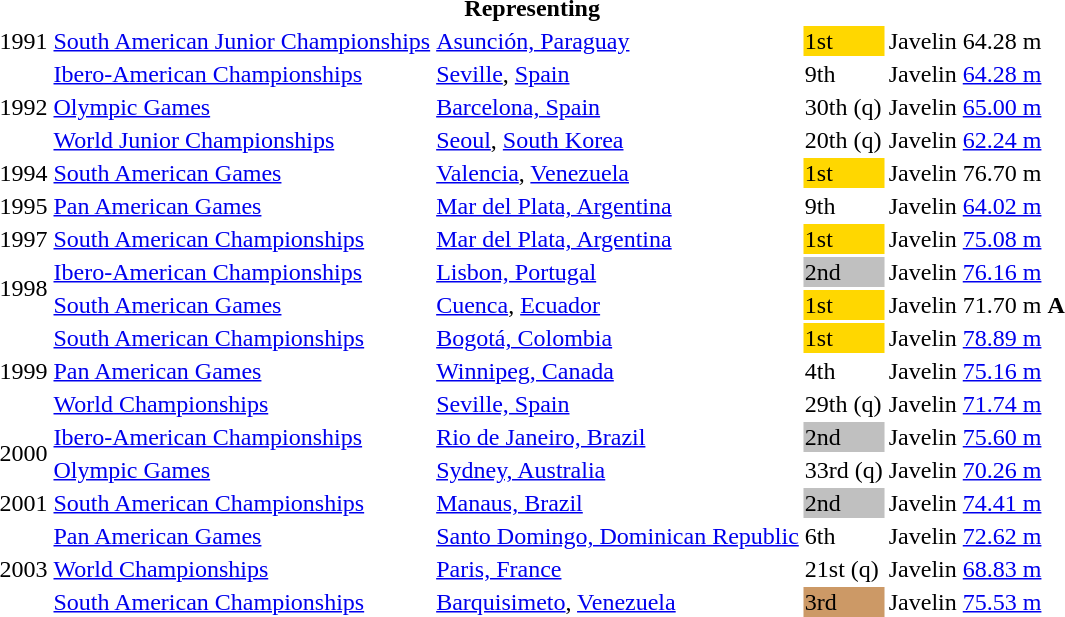<table>
<tr>
<th colspan="6">Representing </th>
</tr>
<tr>
<td>1991</td>
<td><a href='#'>South American Junior Championships</a></td>
<td><a href='#'>Asunción, Paraguay</a></td>
<td bgcolor=gold>1st</td>
<td>Javelin</td>
<td>64.28 m</td>
</tr>
<tr>
<td rowspan=3>1992</td>
<td><a href='#'>Ibero-American Championships</a></td>
<td><a href='#'>Seville</a>, <a href='#'>Spain</a></td>
<td>9th</td>
<td>Javelin</td>
<td><a href='#'>64.28 m</a></td>
</tr>
<tr>
<td><a href='#'>Olympic Games</a></td>
<td><a href='#'>Barcelona, Spain</a></td>
<td>30th (q)</td>
<td>Javelin</td>
<td><a href='#'>65.00 m</a></td>
</tr>
<tr>
<td><a href='#'>World Junior Championships</a></td>
<td><a href='#'>Seoul</a>, <a href='#'>South Korea</a></td>
<td>20th (q)</td>
<td>Javelin</td>
<td><a href='#'>62.24 m</a></td>
</tr>
<tr>
<td>1994</td>
<td><a href='#'>South American Games</a></td>
<td><a href='#'>Valencia</a>, <a href='#'>Venezuela</a></td>
<td bgcolor=gold>1st</td>
<td>Javelin</td>
<td>76.70 m</td>
</tr>
<tr>
<td>1995</td>
<td><a href='#'>Pan American Games</a></td>
<td><a href='#'>Mar del Plata, Argentina</a></td>
<td>9th</td>
<td>Javelin</td>
<td><a href='#'>64.02 m</a></td>
</tr>
<tr>
<td>1997</td>
<td><a href='#'>South American Championships</a></td>
<td><a href='#'>Mar del Plata, Argentina</a></td>
<td bgcolor="gold">1st</td>
<td>Javelin</td>
<td><a href='#'>75.08 m</a></td>
</tr>
<tr>
<td rowspan=2>1998</td>
<td><a href='#'>Ibero-American Championships</a></td>
<td><a href='#'>Lisbon, Portugal</a></td>
<td bgcolor=silver>2nd</td>
<td>Javelin</td>
<td><a href='#'>76.16 m</a></td>
</tr>
<tr>
<td><a href='#'>South American Games</a></td>
<td><a href='#'>Cuenca</a>, <a href='#'>Ecuador</a></td>
<td bgcolor=gold>1st</td>
<td>Javelin</td>
<td>71.70 m <strong>A</strong></td>
</tr>
<tr>
<td rowspan=3>1999</td>
<td><a href='#'>South American Championships</a></td>
<td><a href='#'>Bogotá, Colombia</a></td>
<td bgcolor="gold">1st</td>
<td>Javelin</td>
<td><a href='#'>78.89 m</a></td>
</tr>
<tr>
<td><a href='#'>Pan American Games</a></td>
<td><a href='#'>Winnipeg, Canada</a></td>
<td>4th</td>
<td>Javelin</td>
<td><a href='#'>75.16 m</a></td>
</tr>
<tr>
<td><a href='#'>World Championships</a></td>
<td><a href='#'>Seville, Spain</a></td>
<td>29th (q)</td>
<td>Javelin</td>
<td><a href='#'>71.74 m</a></td>
</tr>
<tr>
<td rowspan=2>2000</td>
<td><a href='#'>Ibero-American Championships</a></td>
<td><a href='#'>Rio de Janeiro, Brazil</a></td>
<td bgcolor=silver>2nd</td>
<td>Javelin</td>
<td><a href='#'>75.60 m</a></td>
</tr>
<tr>
<td><a href='#'>Olympic Games</a></td>
<td><a href='#'>Sydney, Australia</a></td>
<td>33rd (q)</td>
<td>Javelin</td>
<td><a href='#'>70.26 m</a></td>
</tr>
<tr>
<td>2001</td>
<td><a href='#'>South American Championships</a></td>
<td><a href='#'>Manaus, Brazil</a></td>
<td bgcolor="silver">2nd</td>
<td>Javelin</td>
<td><a href='#'>74.41 m</a></td>
</tr>
<tr>
<td rowspan=3>2003</td>
<td><a href='#'>Pan American Games</a></td>
<td><a href='#'>Santo Domingo, Dominican Republic</a></td>
<td>6th</td>
<td>Javelin</td>
<td><a href='#'>72.62 m</a></td>
</tr>
<tr>
<td><a href='#'>World Championships</a></td>
<td><a href='#'>Paris, France</a></td>
<td>21st (q)</td>
<td>Javelin</td>
<td><a href='#'>68.83 m</a></td>
</tr>
<tr>
<td><a href='#'>South American Championships</a></td>
<td><a href='#'>Barquisimeto</a>, <a href='#'>Venezuela</a></td>
<td bgcolor="cc9966">3rd</td>
<td>Javelin</td>
<td><a href='#'>75.53 m</a></td>
</tr>
</table>
